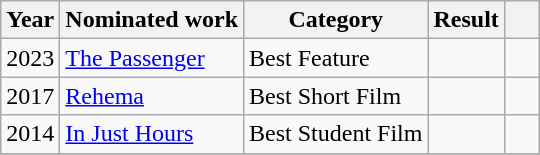<table class="wikitable sortable">
<tr>
<th>Year</th>
<th>Nominated work</th>
<th>Category</th>
<th>Result</th>
<th scope="col" style="width:1em;"></th>
</tr>
<tr>
<td>2023</td>
<td><a href='#'>The Passenger</a></td>
<td>Best Feature</td>
<td></td>
<td></td>
</tr>
<tr>
<td>2017</td>
<td><a href='#'>Rehema</a></td>
<td>Best Short Film</td>
<td></td>
<td></td>
</tr>
<tr>
<td>2014</td>
<td><a href='#'>In Just Hours</a></td>
<td>Best Student Film</td>
<td></td>
<td></td>
</tr>
<tr>
</tr>
</table>
